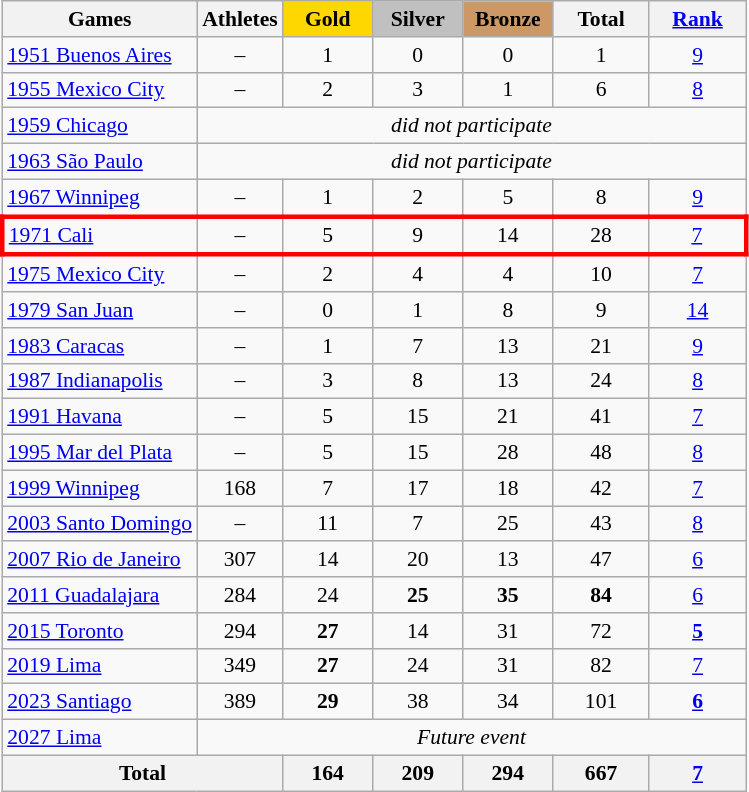<table class="wikitable" style="text-align:center; font-size:90%;">
<tr>
<th>Games</th>
<th>Athletes</th>
<td style="background:gold; width:3.7em; font-weight:bold;">Gold</td>
<td style="background:silver; width:3.7em; font-weight:bold;">Silver</td>
<td style="background:#cc9966; width:3.7em; font-weight:bold;">Bronze</td>
<th style="width:4em; font-weight:bold;">Total</th>
<th style="width:4em; font-weight:bold;"><a href='#'>Rank</a></th>
</tr>
<tr>
<td align=left> <a href='#'>1951 Buenos Aires</a></td>
<td>–</td>
<td>1</td>
<td>0</td>
<td>0</td>
<td>1</td>
<td><a href='#'>9</a></td>
</tr>
<tr>
<td align=left> <a href='#'>1955 Mexico City</a></td>
<td>–</td>
<td>2</td>
<td>3</td>
<td>1</td>
<td>6</td>
<td><a href='#'>8</a></td>
</tr>
<tr>
<td align=left> <a href='#'>1959 Chicago</a></td>
<td colspan=6><em>did not participate</em></td>
</tr>
<tr>
<td align=left> <a href='#'>1963 São Paulo</a></td>
<td colspan=6><em>did not participate</em></td>
</tr>
<tr>
<td align=left> <a href='#'>1967 Winnipeg</a></td>
<td>–</td>
<td>1</td>
<td>2</td>
<td>5</td>
<td>8</td>
<td><a href='#'>9</a></td>
</tr>
<tr style="border: 3px solid red">
<td align=left> <a href='#'>1971 Cali</a></td>
<td>–</td>
<td>5</td>
<td>9</td>
<td>14</td>
<td>28</td>
<td><a href='#'>7</a></td>
</tr>
<tr>
<td align=left> <a href='#'>1975 Mexico City</a></td>
<td>–</td>
<td>2</td>
<td>4</td>
<td>4</td>
<td>10</td>
<td><a href='#'>7</a></td>
</tr>
<tr>
<td align=left> <a href='#'>1979 San Juan</a></td>
<td>–</td>
<td>0</td>
<td>1</td>
<td>8</td>
<td>9</td>
<td><a href='#'>14</a></td>
</tr>
<tr>
<td align=left> <a href='#'>1983 Caracas</a></td>
<td>–</td>
<td>1</td>
<td>7</td>
<td>13</td>
<td>21</td>
<td><a href='#'>9</a></td>
</tr>
<tr>
<td align=left> <a href='#'>1987 Indianapolis</a></td>
<td>–</td>
<td>3</td>
<td>8</td>
<td>13</td>
<td>24</td>
<td><a href='#'>8</a></td>
</tr>
<tr>
<td align=left> <a href='#'>1991 Havana</a></td>
<td>–</td>
<td>5</td>
<td>15</td>
<td>21</td>
<td>41</td>
<td><a href='#'>7</a></td>
</tr>
<tr>
<td align=left> <a href='#'>1995 Mar del Plata</a></td>
<td>–</td>
<td>5</td>
<td>15</td>
<td>28</td>
<td>48</td>
<td><a href='#'>8</a></td>
</tr>
<tr>
<td align=left> <a href='#'>1999 Winnipeg</a></td>
<td>168</td>
<td>7</td>
<td>17</td>
<td>18</td>
<td>42</td>
<td><a href='#'>7</a></td>
</tr>
<tr>
<td align=left> <a href='#'>2003 Santo Domingo</a></td>
<td>–</td>
<td>11</td>
<td>7</td>
<td>25</td>
<td>43</td>
<td><a href='#'>8</a></td>
</tr>
<tr>
<td align=left> <a href='#'>2007 Rio de Janeiro</a></td>
<td>307</td>
<td>14</td>
<td>20</td>
<td>13</td>
<td>47</td>
<td><a href='#'>6</a></td>
</tr>
<tr>
<td align=left> <a href='#'>2011 Guadalajara</a></td>
<td>284</td>
<td>24</td>
<td><strong>25</strong></td>
<td><strong>35</strong></td>
<td><strong>84</strong></td>
<td><a href='#'>6</a></td>
</tr>
<tr>
<td align=left> <a href='#'>2015 Toronto</a></td>
<td>294</td>
<td><strong>27</strong></td>
<td>14</td>
<td>31</td>
<td>72</td>
<td><a href='#'><strong>5</strong></a></td>
</tr>
<tr>
<td align=left> <a href='#'>2019 Lima</a></td>
<td>349</td>
<td><strong>27</strong></td>
<td>24</td>
<td>31</td>
<td>82</td>
<td><a href='#'>7</a></td>
</tr>
<tr>
<td align=left> <a href='#'>2023 Santiago</a></td>
<td>389</td>
<td><strong>29</strong></td>
<td>38</td>
<td>34</td>
<td>101</td>
<td><a href='#'><strong>6</strong></a></td>
</tr>
<tr>
<td align=left> <a href='#'>2027 Lima</a></td>
<td colspan=7; rowspan=1><em>Future event</em></td>
</tr>
<tr>
<th colspan=2>Total</th>
<th>164</th>
<th>209</th>
<th>294</th>
<th>667</th>
<th><a href='#'>7</a></th>
</tr>
</table>
